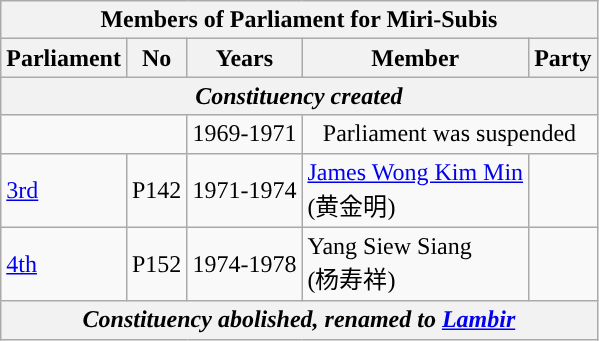<table class=wikitable>
<tr>
<th colspan="5">Members of Parliament for Miri-Subis</th>
</tr>
<tr>
<th>Parliament</th>
<th>No</th>
<th>Years</th>
<th>Member</th>
<th>Party</th>
</tr>
<tr>
<th colspan="5" align="center"><em>Constituency created</em></th>
</tr>
<tr>
<td colspan="2"></td>
<td>1969-1971</td>
<td colspan=2 align=center>Parliament was suspended</td>
</tr>
<tr>
<td><a href='#'>3rd</a></td>
<td>P142</td>
<td>1971-1974</td>
<td><a href='#'>James Wong Kim Min</a> <br> (黄金明)</td>
<td></td>
</tr>
<tr>
<td><a href='#'>4th</a></td>
<td>P152</td>
<td>1974-1978</td>
<td>Yang Siew Siang <br> (杨寿祥)</td>
<td></td>
</tr>
<tr>
<th colspan="5" align="center"><em>Constituency abolished, renamed to <a href='#'>Lambir</a></em></th>
</tr>
</table>
